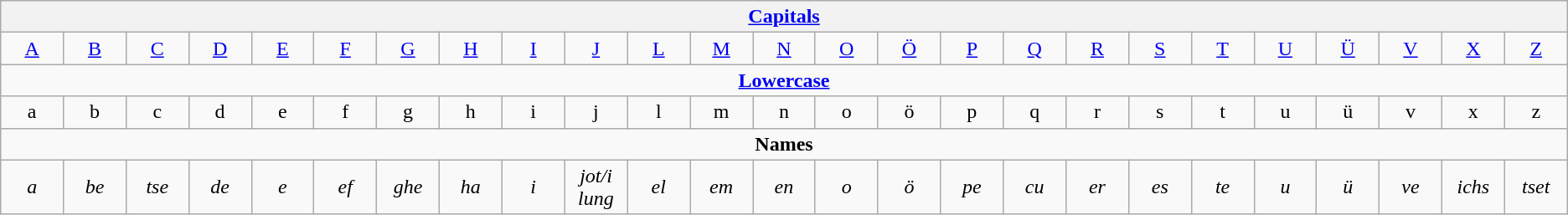<table class="wikitable" style="text-align:center;">
<tr>
<th colspan="26"><a href='#'>Capitals</a></th>
</tr>
<tr>
<td style="width:3%;"><a href='#'>A</a></td>
<td style="width:3%;"><a href='#'>B</a></td>
<td style="width:3%;"><a href='#'>C</a></td>
<td style="width:3%;"><a href='#'>D</a></td>
<td style="width:3%;"><a href='#'>E</a></td>
<td style="width:3%;"><a href='#'>F</a></td>
<td style="width:3%;"><a href='#'>G</a></td>
<td style="width:3%;"><a href='#'>H</a></td>
<td style="width:3%;"><a href='#'>I</a></td>
<td style="width:3%;"><a href='#'>J</a></td>
<td style="width:3%;"><a href='#'>L</a></td>
<td style="width:3%;"><a href='#'>M</a></td>
<td style="width:3%;"><a href='#'>N</a></td>
<td style="width:3%;"><a href='#'>O</a></td>
<td style="width:3%;"><a href='#'>Ö</a></td>
<td style="width:3%;"><a href='#'>P</a></td>
<td style="width:3%;"><a href='#'>Q</a></td>
<td style="width:3%;"><a href='#'>R</a></td>
<td style="width:3%;"><a href='#'>S</a></td>
<td style="width:3%;"><a href='#'>T</a></td>
<td style="width:3%;"><a href='#'>U</a></td>
<td style="width:3%;"><a href='#'>Ü</a></td>
<td style="width:3%;"><a href='#'>V</a></td>
<td style="width:3%;"><a href='#'>X</a></td>
<td style="width:3%;"><a href='#'>Z</a></td>
</tr>
<tr>
<td colspan="26"><strong><a href='#'>Lowercase</a></strong></td>
</tr>
<tr>
<td style="width:3%;">a</td>
<td style="width:3%;">b</td>
<td style="width:3%;">c</td>
<td style="width:3%;">d</td>
<td style="width:3%;">e</td>
<td style="width:3%;">f</td>
<td style="width:3%;">g</td>
<td style="width:3%;">h</td>
<td style="width:3%;">i</td>
<td style="width:3%;">j</td>
<td style="width:3%;">l</td>
<td style="width:3%;">m</td>
<td style="width:3%;">n</td>
<td style="width:3%;">o</td>
<td style="width:3%;">ö</td>
<td style="width:3%;">p</td>
<td style="width:3%;">q</td>
<td style="width:3%;">r</td>
<td style="width:3%;">s</td>
<td style="width:3%;">t</td>
<td style="width:3%;">u</td>
<td style="width:3%;">ü</td>
<td style="width:3%;">v</td>
<td style="width:3%;">x</td>
<td style="width:3%;">z</td>
</tr>
<tr>
<td colspan="26"><strong>Names</strong></td>
</tr>
<tr>
<td style="width:3%;"><em>a</em></td>
<td style="width:3%;"><em>be</em></td>
<td style="width:3%;"><em>tse</em></td>
<td style="width:3%;"><em>de</em></td>
<td style="width:3%;"><em>e</em></td>
<td style="width:3%;"><em>ef</em></td>
<td style="width:3%;"><em>ghe</em></td>
<td style="width:3%;"><em>ha</em></td>
<td style="width:3%;"><em>i</em></td>
<td style="width:3%;"><em>jot/i lung</em></td>
<td style="width:3%;"><em>el</em></td>
<td style="width:3%;"><em>em</em></td>
<td style="width:3%;"><em>en</em></td>
<td style="width:3%;"><em>o</em></td>
<td style="width:3%;"><em>ö</em></td>
<td style="width:3%;"><em>pe</em></td>
<td style="width:3%;"><em>cu</em></td>
<td style="width:3%;"><em>er</em></td>
<td style="width:3%;"><em>es</em></td>
<td style="width:3%;"><em>te</em></td>
<td style="width:3%;"><em>u</em></td>
<td style="width:3%;"><em>ü</em></td>
<td style="width:3%;"><em>ve</em></td>
<td style="width:3%;"><em>ichs</em></td>
<td style="width:3%;"><em>tset</em></td>
</tr>
</table>
